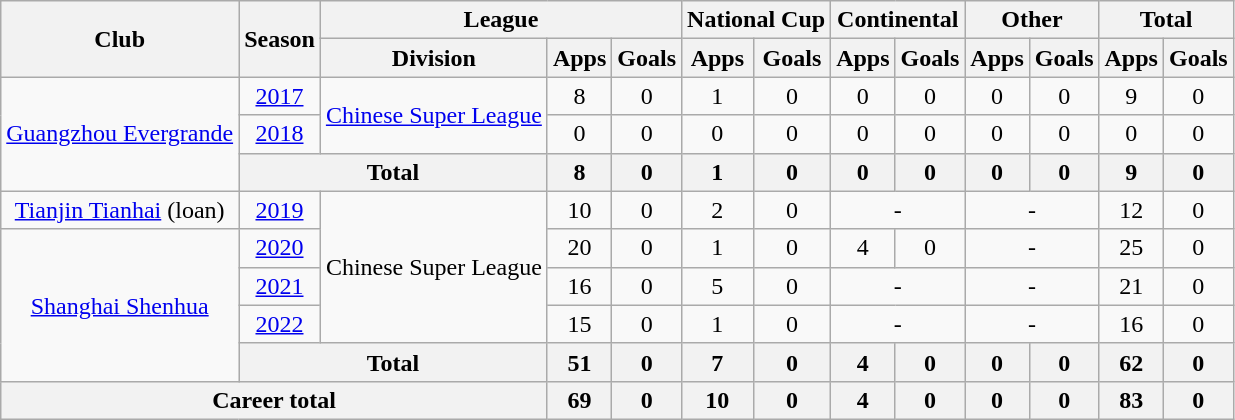<table class="wikitable" style="text-align: center">
<tr>
<th rowspan="2">Club</th>
<th rowspan="2">Season</th>
<th colspan="3">League</th>
<th colspan="2">National Cup</th>
<th colspan="2">Continental</th>
<th colspan="2">Other</th>
<th colspan="2">Total</th>
</tr>
<tr>
<th>Division</th>
<th>Apps</th>
<th>Goals</th>
<th>Apps</th>
<th>Goals</th>
<th>Apps</th>
<th>Goals</th>
<th>Apps</th>
<th>Goals</th>
<th>Apps</th>
<th>Goals</th>
</tr>
<tr>
<td rowspan="3"><a href='#'>Guangzhou Evergrande</a></td>
<td><a href='#'>2017</a></td>
<td rowspan="2"><a href='#'>Chinese Super League</a></td>
<td>8</td>
<td>0</td>
<td>1</td>
<td>0</td>
<td>0</td>
<td>0</td>
<td>0</td>
<td>0</td>
<td>9</td>
<td>0</td>
</tr>
<tr>
<td><a href='#'>2018</a></td>
<td>0</td>
<td>0</td>
<td>0</td>
<td>0</td>
<td>0</td>
<td>0</td>
<td>0</td>
<td>0</td>
<td>0</td>
<td>0</td>
</tr>
<tr>
<th colspan="2"><strong>Total</strong></th>
<th>8</th>
<th>0</th>
<th>1</th>
<th>0</th>
<th>0</th>
<th>0</th>
<th>0</th>
<th>0</th>
<th>9</th>
<th>0</th>
</tr>
<tr>
<td><a href='#'>Tianjin Tianhai</a> (loan)</td>
<td><a href='#'>2019</a></td>
<td rowspan=4>Chinese Super League</td>
<td>10</td>
<td>0</td>
<td>2</td>
<td>0</td>
<td colspan="2">-</td>
<td colspan="2">-</td>
<td>12</td>
<td>0</td>
</tr>
<tr>
<td rowspan=4><a href='#'>Shanghai Shenhua</a></td>
<td><a href='#'>2020</a></td>
<td>20</td>
<td>0</td>
<td>1</td>
<td>0</td>
<td>4</td>
<td>0</td>
<td colspan="2">-</td>
<td>25</td>
<td>0</td>
</tr>
<tr>
<td><a href='#'>2021</a></td>
<td>16</td>
<td>0</td>
<td>5</td>
<td>0</td>
<td colspan="2">-</td>
<td colspan="2">-</td>
<td>21</td>
<td>0</td>
</tr>
<tr>
<td><a href='#'>2022</a></td>
<td>15</td>
<td>0</td>
<td>1</td>
<td>0</td>
<td colspan="2">-</td>
<td colspan="2">-</td>
<td>16</td>
<td>0</td>
</tr>
<tr>
<th colspan=2>Total</th>
<th>51</th>
<th>0</th>
<th>7</th>
<th>0</th>
<th>4</th>
<th>0</th>
<th>0</th>
<th>0</th>
<th>62</th>
<th>0</th>
</tr>
<tr>
<th colspan=3>Career total</th>
<th>69</th>
<th>0</th>
<th>10</th>
<th>0</th>
<th>4</th>
<th>0</th>
<th>0</th>
<th>0</th>
<th>83</th>
<th>0</th>
</tr>
</table>
